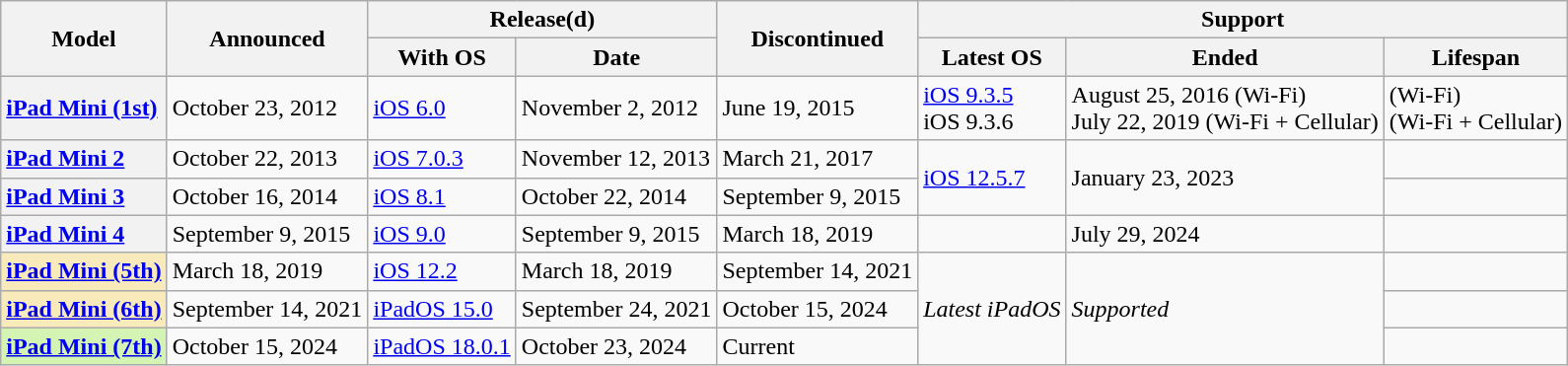<table class="wikitable sortable mw-datatable sticky-header-multi">
<tr>
<th scope="col" rowspan="2" class="unsortable">Model</th>
<th scope="col" rowspan="2" class="unsortable">Announced</th>
<th scope="colgroup" colspan="2" class="unsortable">Release(d)</th>
<th scope="col" rowspan="2" class="unsortable" data-sort-type="date">Discontinued</th>
<th scope="colgroup" colspan="3" class="unsortable">Support</th>
</tr>
<tr>
<th scope="col" class="unsortable">With OS</th>
<th scope="col" class="unsortable">Date</th>
<th scope="col" class="unsortable">Latest OS</th>
<th scope="col" class="unsortable">Ended</th>
<th scope="col" class="unsortable">Lifespan</th>
</tr>
<tr>
<th scope="row" style="text-align: left;"><a href='#'>iPad Mini (1st)</a></th>
<td>October 23, 2012</td>
<td><a href='#'>iOS 6.0</a></td>
<td>November 2, 2012</td>
<td>June 19, 2015</td>
<td><a href='#'>iOS 9.3.5</a><br>iOS 9.3.6</td>
<td>August 25, 2016 (Wi-Fi)<br>July 22, 2019 (Wi-Fi + Cellular)</td>
<td> (Wi-Fi)<br> (Wi-Fi + Cellular)</td>
</tr>
<tr>
<th scope="row" style="text-align: left;"><a href='#'>iPad Mini 2</a></th>
<td>October 22, 2013</td>
<td><a href='#'>iOS 7.0.3</a></td>
<td>November 12, 2013</td>
<td>March 21, 2017</td>
<td rowspan="2"><a href='#'>iOS 12.5.7</a></td>
<td rowspan="2">January 23, 2023</td>
<td></td>
</tr>
<tr>
<th scope="row" style="text-align: left;"><a href='#'>iPad Mini 3</a></th>
<td>October 16, 2014</td>
<td><a href='#'>iOS 8.1</a></td>
<td>October 22, 2014</td>
<td>September 9, 2015</td>
<td></td>
</tr>
<tr>
<th scope="row" style="text-align: left;"><a href='#'>iPad Mini 4</a></th>
<td>September 9, 2015</td>
<td><a href='#'>iOS 9.0</a></td>
<td>September 9, 2015</td>
<td>March 18, 2019</td>
<td></td>
<td>July 29, 2024</td>
<td></td>
</tr>
<tr>
<th scope="row" style="background:#f8eaba;text-align: left;"><a href='#'>iPad Mini (5th)</a></th>
<td>March 18, 2019</td>
<td><a href='#'>iOS 12.2</a></td>
<td>March 18, 2019</td>
<td>September 14, 2021</td>
<td rowspan="3"><em>Latest iPadOS</em><br><small></small></td>
<td rowspan="3"><em>Supported</em><br><small></small></td>
<td></td>
</tr>
<tr>
<th scope="row" style="background:#f8eaba;text-align: left;"><a href='#'>iPad Mini (6th)</a></th>
<td>September 14, 2021</td>
<td><a href='#'>iPadOS 15.0</a></td>
<td>September 24, 2021</td>
<td>October 15, 2024</td>
<td></td>
</tr>
<tr>
<th scope="row" style="background:#d4f4b4;text-align: left;"><a href='#'>iPad Mini (7th)</a></th>
<td>October 15, 2024</td>
<td><a href='#'>iPadOS 18.0.1</a></td>
<td>October 23, 2024</td>
<td>Current</td>
<td></td>
</tr>
</table>
